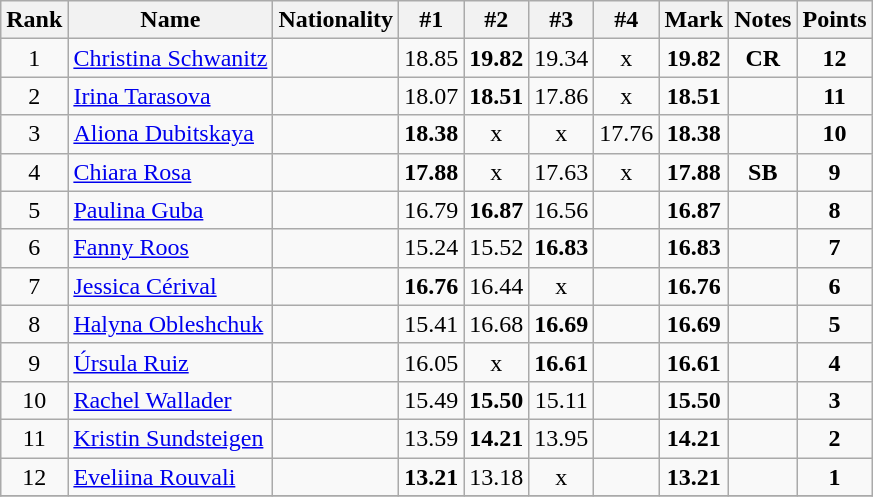<table class="wikitable sortable" style="text-align:center">
<tr>
<th>Rank</th>
<th>Name</th>
<th>Nationality</th>
<th>#1</th>
<th>#2</th>
<th>#3</th>
<th>#4</th>
<th>Mark</th>
<th>Notes</th>
<th>Points</th>
</tr>
<tr>
<td>1</td>
<td align=left><a href='#'>Christina Schwanitz</a></td>
<td align=left></td>
<td>18.85</td>
<td><strong>19.82</strong></td>
<td>19.34</td>
<td>x</td>
<td><strong>19.82</strong></td>
<td><strong>CR </strong></td>
<td><strong>12</strong></td>
</tr>
<tr>
<td>2</td>
<td align=left><a href='#'>Irina Tarasova</a></td>
<td align=left></td>
<td>18.07</td>
<td><strong>18.51</strong></td>
<td>17.86</td>
<td>x</td>
<td><strong>18.51</strong></td>
<td></td>
<td><strong>11</strong></td>
</tr>
<tr>
<td>3</td>
<td align=left><a href='#'>Aliona Dubitskaya</a></td>
<td align=left></td>
<td><strong>18.38</strong></td>
<td>x</td>
<td>x</td>
<td>17.76</td>
<td><strong>18.38</strong></td>
<td></td>
<td><strong>10</strong></td>
</tr>
<tr>
<td>4</td>
<td align=left><a href='#'>Chiara Rosa</a></td>
<td align=left></td>
<td><strong>17.88</strong></td>
<td>x</td>
<td>17.63</td>
<td>x</td>
<td><strong>17.88</strong></td>
<td><strong>SB </strong></td>
<td><strong>9</strong></td>
</tr>
<tr>
<td>5</td>
<td align=left><a href='#'>Paulina Guba</a></td>
<td align=left></td>
<td>16.79</td>
<td><strong>16.87</strong></td>
<td>16.56</td>
<td></td>
<td><strong>16.87</strong></td>
<td></td>
<td><strong>8</strong></td>
</tr>
<tr>
<td>6</td>
<td align=left><a href='#'>Fanny Roos</a></td>
<td align=left></td>
<td>15.24</td>
<td>15.52</td>
<td><strong>16.83</strong></td>
<td></td>
<td><strong>16.83</strong></td>
<td></td>
<td><strong>7</strong></td>
</tr>
<tr>
<td>7</td>
<td align=left><a href='#'>Jessica Cérival</a></td>
<td align=left></td>
<td><strong>16.76</strong></td>
<td>16.44</td>
<td>x</td>
<td></td>
<td><strong>16.76</strong></td>
<td></td>
<td><strong>6</strong></td>
</tr>
<tr>
<td>8</td>
<td align=left><a href='#'>Halyna Obleshchuk</a></td>
<td align=left></td>
<td>15.41</td>
<td>16.68</td>
<td><strong>16.69</strong></td>
<td></td>
<td><strong>16.69</strong></td>
<td></td>
<td><strong>5</strong></td>
</tr>
<tr>
<td>9</td>
<td align=left><a href='#'>Úrsula Ruiz</a></td>
<td align=left></td>
<td>16.05</td>
<td>x</td>
<td><strong>16.61</strong></td>
<td></td>
<td><strong>16.61</strong></td>
<td></td>
<td><strong>4</strong></td>
</tr>
<tr>
<td>10</td>
<td align=left><a href='#'>Rachel Wallader</a></td>
<td align=left></td>
<td>15.49</td>
<td><strong>15.50</strong></td>
<td>15.11</td>
<td></td>
<td><strong>15.50</strong></td>
<td></td>
<td><strong>3</strong></td>
</tr>
<tr>
<td>11</td>
<td align=left><a href='#'>Kristin Sundsteigen</a></td>
<td align=left></td>
<td>13.59</td>
<td><strong>14.21</strong></td>
<td>13.95</td>
<td></td>
<td><strong>14.21</strong></td>
<td></td>
<td><strong>2</strong></td>
</tr>
<tr>
<td>12</td>
<td align=left><a href='#'>Eveliina Rouvali</a></td>
<td align=left></td>
<td><strong>13.21</strong></td>
<td>13.18</td>
<td>x</td>
<td></td>
<td><strong>13.21</strong></td>
<td></td>
<td><strong>1</strong></td>
</tr>
<tr>
</tr>
</table>
